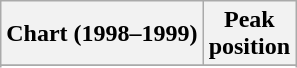<table class="wikitable sortable plainrowheaders" style="text-align:center;" border="1">
<tr>
<th scope="col">Chart (1998–1999)</th>
<th scope="col">Peak<br>position</th>
</tr>
<tr>
</tr>
<tr>
</tr>
</table>
